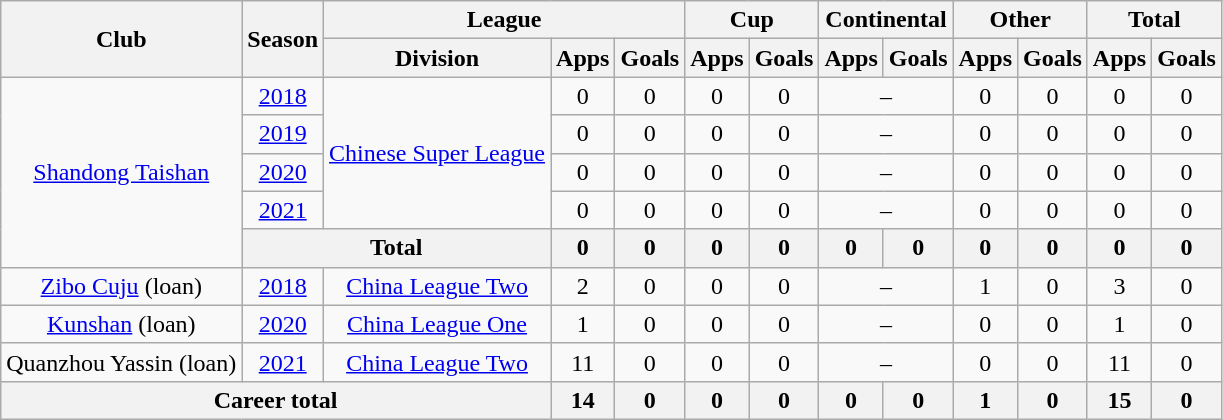<table class="wikitable" style="text-align: center">
<tr>
<th rowspan="2">Club</th>
<th rowspan="2">Season</th>
<th colspan="3">League</th>
<th colspan="2">Cup</th>
<th colspan="2">Continental</th>
<th colspan="2">Other</th>
<th colspan="2">Total</th>
</tr>
<tr>
<th>Division</th>
<th>Apps</th>
<th>Goals</th>
<th>Apps</th>
<th>Goals</th>
<th>Apps</th>
<th>Goals</th>
<th>Apps</th>
<th>Goals</th>
<th>Apps</th>
<th>Goals</th>
</tr>
<tr>
<td rowspan="5"><a href='#'>Shandong Taishan</a></td>
<td><a href='#'>2018</a></td>
<td rowspan="4"><a href='#'>Chinese Super League</a></td>
<td>0</td>
<td>0</td>
<td>0</td>
<td>0</td>
<td colspan="2">–</td>
<td>0</td>
<td>0</td>
<td>0</td>
<td>0</td>
</tr>
<tr>
<td><a href='#'>2019</a></td>
<td>0</td>
<td>0</td>
<td>0</td>
<td>0</td>
<td colspan="2">–</td>
<td>0</td>
<td>0</td>
<td>0</td>
<td>0</td>
</tr>
<tr>
<td><a href='#'>2020</a></td>
<td>0</td>
<td>0</td>
<td>0</td>
<td>0</td>
<td colspan="2">–</td>
<td>0</td>
<td>0</td>
<td>0</td>
<td>0</td>
</tr>
<tr>
<td><a href='#'>2021</a></td>
<td>0</td>
<td>0</td>
<td>0</td>
<td>0</td>
<td colspan="2">–</td>
<td>0</td>
<td>0</td>
<td>0</td>
<td>0</td>
</tr>
<tr>
<th colspan=2>Total</th>
<th>0</th>
<th>0</th>
<th>0</th>
<th>0</th>
<th>0</th>
<th>0</th>
<th>0</th>
<th>0</th>
<th>0</th>
<th>0</th>
</tr>
<tr>
<td><a href='#'>Zibo Cuju</a> (loan)</td>
<td><a href='#'>2018</a></td>
<td><a href='#'>China League Two</a></td>
<td>2</td>
<td>0</td>
<td>0</td>
<td>0</td>
<td colspan="2">–</td>
<td>1</td>
<td>0</td>
<td>3</td>
<td>0</td>
</tr>
<tr>
<td><a href='#'>Kunshan</a> (loan)</td>
<td><a href='#'>2020</a></td>
<td><a href='#'>China League One</a></td>
<td>1</td>
<td>0</td>
<td>0</td>
<td>0</td>
<td colspan="2">–</td>
<td>0</td>
<td>0</td>
<td>1</td>
<td>0</td>
</tr>
<tr>
<td>Quanzhou Yassin (loan)</td>
<td><a href='#'>2021</a></td>
<td><a href='#'>China League Two</a></td>
<td>11</td>
<td>0</td>
<td>0</td>
<td>0</td>
<td colspan="2">–</td>
<td>0</td>
<td>0</td>
<td>11</td>
<td>0</td>
</tr>
<tr>
<th colspan=3>Career total</th>
<th>14</th>
<th>0</th>
<th>0</th>
<th>0</th>
<th>0</th>
<th>0</th>
<th>1</th>
<th>0</th>
<th>15</th>
<th>0</th>
</tr>
</table>
